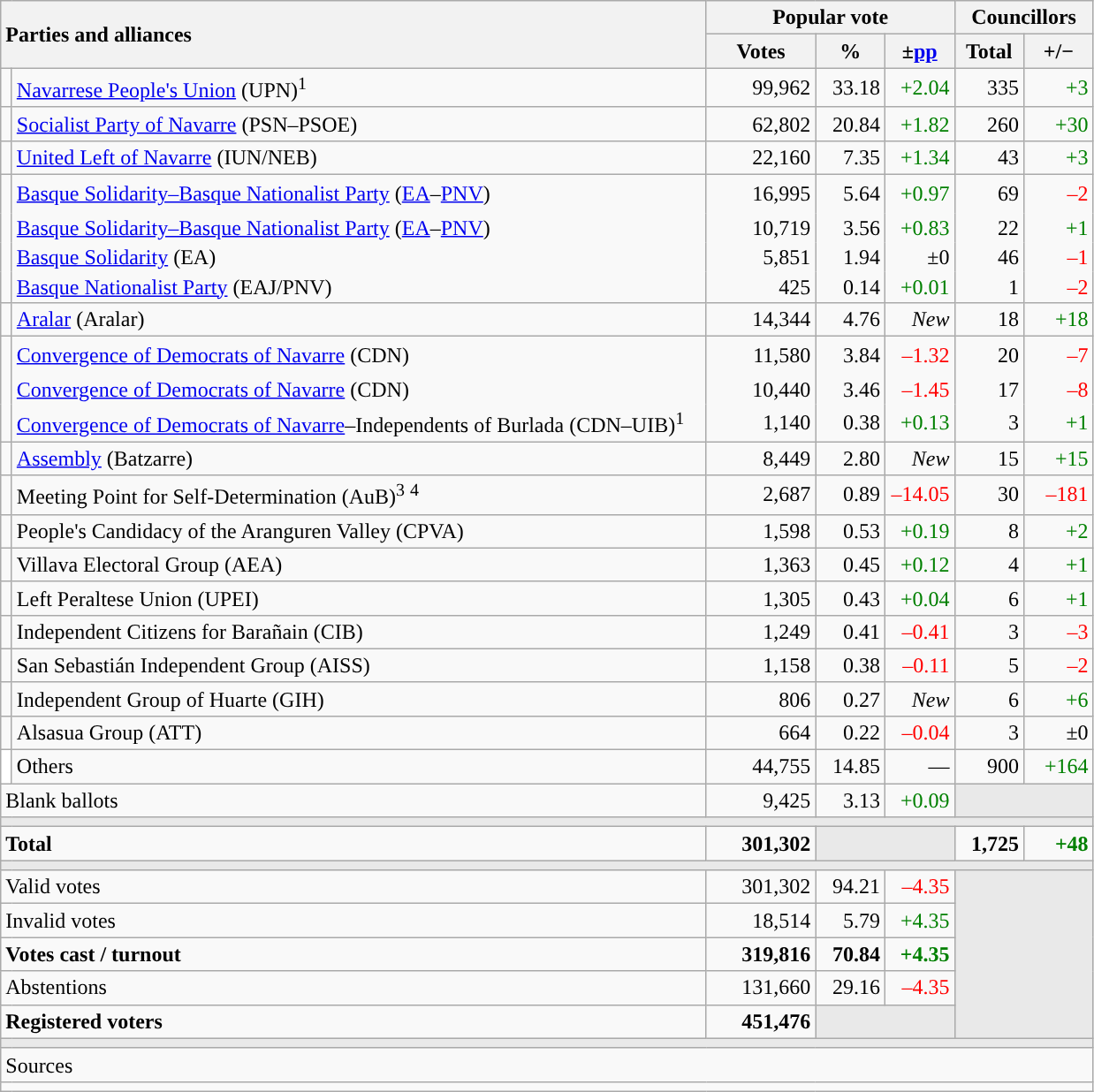<table class="wikitable" style="text-align:right;">
<tr>
<th style="text-align:left;" rowspan="2" colspan="2" width="525">Parties and alliances</th>
<th colspan="3">Popular vote</th>
<th colspan="2">Councillors</th>
</tr>
<tr>
<th width="75">Votes</th>
<th width="45">%</th>
<th width="45">±<a href='#'>pp</a></th>
<th width="45">Total</th>
<th width="45">+/−</th>
</tr>
<tr>
<td width="1" style="color:inherit;background:"></td>
<td align="left"><a href='#'>Navarrese People's Union</a> (UPN)<sup>1</sup></td>
<td>99,962</td>
<td>33.18</td>
<td style="color:green;">+2.04</td>
<td>335</td>
<td style="color:green;">+3</td>
</tr>
<tr>
<td style="color:inherit;background:"></td>
<td align="left"><a href='#'>Socialist Party of Navarre</a> (PSN–PSOE)</td>
<td>62,802</td>
<td>20.84</td>
<td style="color:green;">+1.82</td>
<td>260</td>
<td style="color:green;">+30</td>
</tr>
<tr>
<td style="color:inherit;background:"></td>
<td align="left"><a href='#'>United Left of Navarre</a> (IUN/NEB)</td>
<td>22,160</td>
<td>7.35</td>
<td style="color:green;">+1.34</td>
<td>43</td>
<td style="color:green;">+3</td>
</tr>
<tr style="line-height:22px;">
<td rowspan="4" style="color:inherit;background:"></td>
<td align="left"><a href='#'>Basque Solidarity–Basque Nationalist Party</a> (<a href='#'>EA</a>–<a href='#'>PNV</a>)</td>
<td>16,995</td>
<td>5.64</td>
<td style="color:green;">+0.97</td>
<td>69</td>
<td style="color:red;">–2</td>
</tr>
<tr style="border-bottom-style:hidden; border-top-style:hidden; line-height:16px;">
<td align="left"><span><a href='#'>Basque Solidarity–Basque Nationalist Party</a> (<a href='#'>EA</a>–<a href='#'>PNV</a>)</span></td>
<td>10,719</td>
<td>3.56</td>
<td style="color:green;">+0.83</td>
<td>22</td>
<td style="color:green;">+1</td>
</tr>
<tr style="border-bottom-style:hidden; line-height:16px;">
<td align="left"><span><a href='#'>Basque Solidarity</a> (EA)</span></td>
<td>5,851</td>
<td>1.94</td>
<td>±0</td>
<td>46</td>
<td style="color:red;">–1</td>
</tr>
<tr style="line-height:16px;">
<td align="left"><span><a href='#'>Basque Nationalist Party</a> (EAJ/PNV)</span></td>
<td>425</td>
<td>0.14</td>
<td style="color:green;">+0.01</td>
<td>1</td>
<td style="color:red;">–2</td>
</tr>
<tr>
<td style="color:inherit;background:"></td>
<td align="left"><a href='#'>Aralar</a> (Aralar)</td>
<td>14,344</td>
<td>4.76</td>
<td><em>New</em></td>
<td>18</td>
<td style="color:green;">+18</td>
</tr>
<tr style="line-height:22px;">
<td rowspan="3" style="color:inherit;background:"></td>
<td align="left"><a href='#'>Convergence of Democrats of Navarre</a> (CDN)</td>
<td>11,580</td>
<td>3.84</td>
<td style="color:red;">–1.32</td>
<td>20</td>
<td style="color:red;">–7</td>
</tr>
<tr style="border-bottom-style:hidden; border-top-style:hidden; line-height:16px;">
<td align="left"><span><a href='#'>Convergence of Democrats of Navarre</a> (CDN)</span></td>
<td>10,440</td>
<td>3.46</td>
<td style="color:red;">–1.45</td>
<td>17</td>
<td style="color:red;">–8</td>
</tr>
<tr style="line-height:16px;">
<td align="left"><span><a href='#'>Convergence of Democrats of Navarre</a>–Independents of Burlada (CDN–UIB)<sup>1</sup></span></td>
<td>1,140</td>
<td>0.38</td>
<td style="color:green;">+0.13</td>
<td>3</td>
<td style="color:green;">+1</td>
</tr>
<tr>
<td style="color:inherit;background:"></td>
<td align="left"><a href='#'>Assembly</a> (Batzarre)</td>
<td>8,449</td>
<td>2.80</td>
<td><em>New</em></td>
<td>15</td>
<td style="color:green;">+15</td>
</tr>
<tr>
<td style="color:inherit;background:"></td>
<td align="left">Meeting Point for Self-Determination (AuB)<sup>3</sup> <sup>4</sup></td>
<td>2,687</td>
<td>0.89</td>
<td style="color:red;">–14.05</td>
<td>30</td>
<td style="color:red;">–181</td>
</tr>
<tr>
<td style="color:inherit;background:"></td>
<td align="left">People's Candidacy of the Aranguren Valley (CPVA)</td>
<td>1,598</td>
<td>0.53</td>
<td style="color:green;">+0.19</td>
<td>8</td>
<td style="color:green;">+2</td>
</tr>
<tr>
<td style="color:inherit;background:"></td>
<td align="left">Villava Electoral Group (AEA)</td>
<td>1,363</td>
<td>0.45</td>
<td style="color:green;">+0.12</td>
<td>4</td>
<td style="color:green;">+1</td>
</tr>
<tr>
<td style="color:inherit;background:"></td>
<td align="left">Left Peraltese Union (UPEI)</td>
<td>1,305</td>
<td>0.43</td>
<td style="color:green;">+0.04</td>
<td>6</td>
<td style="color:green;">+1</td>
</tr>
<tr>
<td style="color:inherit;background:"></td>
<td align="left">Independent Citizens for Barañain (CIB)</td>
<td>1,249</td>
<td>0.41</td>
<td style="color:red;">–0.41</td>
<td>3</td>
<td style="color:red;">–3</td>
</tr>
<tr>
<td style="color:inherit;background:"></td>
<td align="left">San Sebastián Independent Group (AISS)</td>
<td>1,158</td>
<td>0.38</td>
<td style="color:red;">–0.11</td>
<td>5</td>
<td style="color:red;">–2</td>
</tr>
<tr>
<td style="color:inherit;background:"></td>
<td align="left">Independent Group of Huarte (GIH)</td>
<td>806</td>
<td>0.27</td>
<td><em>New</em></td>
<td>6</td>
<td style="color:green;">+6</td>
</tr>
<tr>
<td style="color:inherit;background:"></td>
<td align="left">Alsasua Group (ATT)</td>
<td>664</td>
<td>0.22</td>
<td style="color:red;">–0.04</td>
<td>3</td>
<td>±0</td>
</tr>
<tr>
<td bgcolor="white"></td>
<td align="left">Others</td>
<td>44,755</td>
<td>14.85</td>
<td>—</td>
<td>900</td>
<td style="color:green;">+164</td>
</tr>
<tr>
<td align="left" colspan="2">Blank ballots</td>
<td>9,425</td>
<td>3.13</td>
<td style="color:green;">+0.09</td>
<td bgcolor="#E9E9E9" colspan="2"></td>
</tr>
<tr>
<td colspan="7" bgcolor="#E9E9E9"></td>
</tr>
<tr style="font-weight:bold;">
<td align="left" colspan="2">Total</td>
<td>301,302</td>
<td bgcolor="#E9E9E9" colspan="2"></td>
<td>1,725</td>
<td style="color:green;">+48</td>
</tr>
<tr>
<td colspan="7" bgcolor="#E9E9E9"></td>
</tr>
<tr>
<td align="left" colspan="2">Valid votes</td>
<td>301,302</td>
<td>94.21</td>
<td style="color:red;">–4.35</td>
<td bgcolor="#E9E9E9" colspan="2" rowspan="5"></td>
</tr>
<tr>
<td align="left" colspan="2">Invalid votes</td>
<td>18,514</td>
<td>5.79</td>
<td style="color:green;">+4.35</td>
</tr>
<tr style="font-weight:bold;">
<td align="left" colspan="2">Votes cast / turnout</td>
<td>319,816</td>
<td>70.84</td>
<td style="color:green;">+4.35</td>
</tr>
<tr>
<td align="left" colspan="2">Abstentions</td>
<td>131,660</td>
<td>29.16</td>
<td style="color:red;">–4.35</td>
</tr>
<tr style="font-weight:bold;">
<td align="left" colspan="2">Registered voters</td>
<td>451,476</td>
<td bgcolor="#E9E9E9" colspan="2"></td>
</tr>
<tr>
<td colspan="7" bgcolor="#E9E9E9"></td>
</tr>
<tr>
<td align="left" colspan="7">Sources</td>
</tr>
<tr>
<td colspan="7" style="text-align:left; max-width:790px;"></td>
</tr>
</table>
